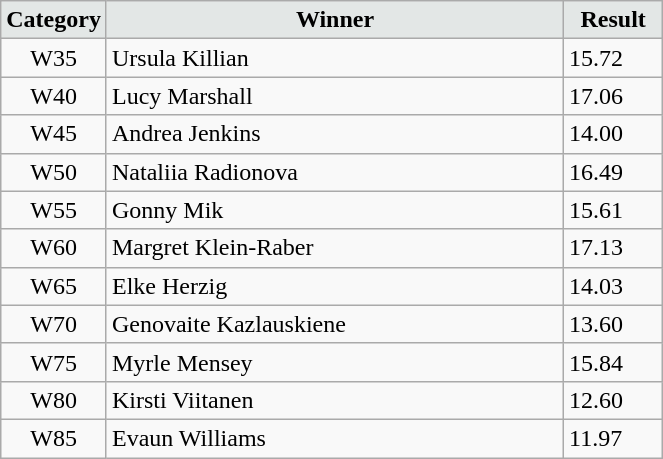<table class="wikitable" width=35%>
<tr>
<td width=15% align="center" bgcolor=#E3E7E6><strong>Category</strong></td>
<td align="center" bgcolor=#E3E7E6> <strong>Winner</strong></td>
<td width=15% align="center" bgcolor=#E3E7E6><strong>Result</strong></td>
</tr>
<tr>
<td align="center">W35</td>
<td> Ursula Killian</td>
<td>15.72</td>
</tr>
<tr>
<td align="center">W40</td>
<td> Lucy Marshall</td>
<td>17.06</td>
</tr>
<tr>
<td align="center">W45</td>
<td> Andrea Jenkins</td>
<td>14.00</td>
</tr>
<tr>
<td align="center">W50</td>
<td> Nataliia Radionova</td>
<td>16.49</td>
</tr>
<tr>
<td align="center">W55</td>
<td> Gonny Mik</td>
<td>15.61</td>
</tr>
<tr>
<td align="center">W60</td>
<td> Margret Klein-Raber</td>
<td>17.13</td>
</tr>
<tr>
<td align="center">W65</td>
<td> Elke Herzig</td>
<td>14.03</td>
</tr>
<tr>
<td align="center">W70</td>
<td> Genovaite Kazlauskiene</td>
<td>13.60</td>
</tr>
<tr>
<td align="center">W75</td>
<td> Myrle Mensey</td>
<td>15.84</td>
</tr>
<tr>
<td align="center">W80</td>
<td> Kirsti Viitanen</td>
<td>12.60</td>
</tr>
<tr>
<td align="center">W85</td>
<td> Evaun Williams</td>
<td>11.97</td>
</tr>
</table>
